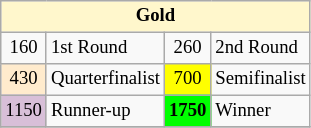<table class="wikitable" style="font-size:78%;">
<tr>
<th colspan=4 style="background:#fff7cc;">Gold</th>
</tr>
<tr>
<td align="center">160</td>
<td>1st Round</td>
<td align="center">260</td>
<td>2nd Round</td>
</tr>
<tr>
<td align="center" style="background:#ffebcd;">430</td>
<td>Quarterfinalist</td>
<td align="center" style="background:#ffff00;">700</td>
<td>Semifinalist</td>
</tr>
<tr>
<td align="center" style="background:#D8BFD8;">1150</td>
<td>Runner-up</td>
<td align="center" style="background:#00ff00;font-weight:bold;">1750</td>
<td>Winner</td>
</tr>
<tr>
</tr>
</table>
